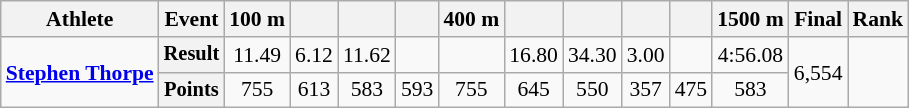<table class="wikitable" style="text-align:center; font-size:90%;">
<tr>
<th>Athlete</th>
<th>Event</th>
<th>100 m</th>
<th></th>
<th></th>
<th></th>
<th>400 m</th>
<th></th>
<th></th>
<th></th>
<th></th>
<th>1500 m</th>
<th>Final</th>
<th>Rank</th>
</tr>
<tr>
<td rowspan="2" style="text-align:left;"><strong><a href='#'>Stephen Thorpe</a></strong></td>
<th style="font-size:95%">Result</th>
<td>11.49</td>
<td>6.12</td>
<td>11.62</td>
<td></td>
<td></td>
<td>16.80</td>
<td>34.30</td>
<td>3.00</td>
<td></td>
<td>4:56.08</td>
<td rowspan=2>6,554</td>
<td rowspan=2></td>
</tr>
<tr>
<th style="font-size:95%">Points</th>
<td>755</td>
<td>613</td>
<td>583</td>
<td>593</td>
<td>755</td>
<td>645</td>
<td>550</td>
<td>357</td>
<td>475</td>
<td>583</td>
</tr>
</table>
